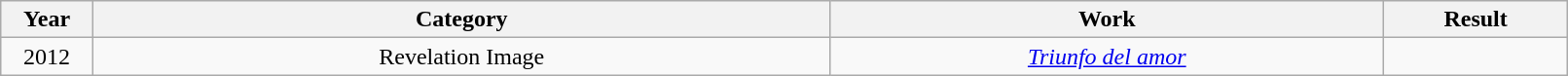<table class="wikitable" width="85%">
<tr>
<th width="5%">Year</th>
<th width="40%">Category</th>
<th width="30%">Work</th>
<th width="10%">Result</th>
</tr>
<tr style="text-align: center; top">
<td>2012</td>
<td>Revelation Image</td>
<td><em><a href='#'>Triunfo del amor</a></em></td>
<td></td>
</tr>
</table>
